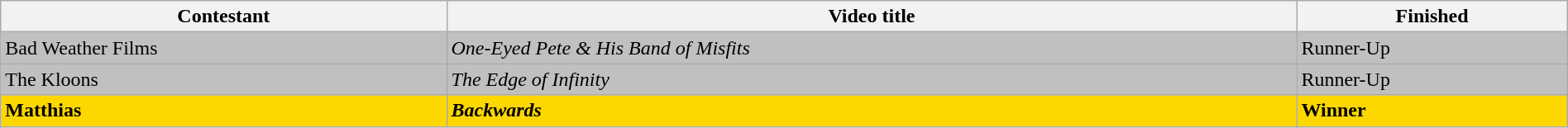<table class="wikitable" width="100%">
<tr>
<th>Contestant</th>
<th>Video title</th>
<th>Finished</th>
</tr>
<tr>
<td style="background:silver; color:black;">Bad Weather Films</td>
<td style="background:silver; color:black;"><em>One-Eyed Pete & His Band of Misfits</em></td>
<td style="background:silver; color:black;">Runner-Up</td>
</tr>
<tr>
<td style="background:silver; color:black;">The Kloons</td>
<td style="background:silver; color:black;"><em>The Edge of Infinity</em></td>
<td style="background:silver; color:black;">Runner-Up</td>
</tr>
<tr>
<td style="background:gold; color:black;"><strong>Matthias</strong></td>
<td style="background:gold; color:black;"><strong><em>Backwards</em></strong></td>
<td style="background:gold; color:black;"><strong>Winner</strong></td>
</tr>
</table>
